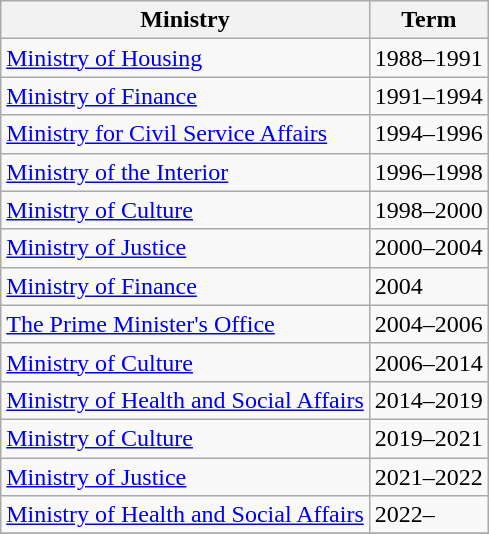<table class="wikitable">
<tr>
<th>Ministry</th>
<th>Term</th>
</tr>
<tr>
<td><a href='#'>Ministry of Housing</a></td>
<td>1988–1991</td>
</tr>
<tr>
<td><a href='#'>Ministry of Finance</a></td>
<td>1991–1994</td>
</tr>
<tr>
<td><a href='#'>Ministry for Civil Service Affairs</a></td>
<td>1994–1996</td>
</tr>
<tr>
<td><a href='#'>Ministry of the Interior</a></td>
<td>1996–1998</td>
</tr>
<tr>
<td><a href='#'>Ministry of Culture</a></td>
<td>1998–2000</td>
</tr>
<tr>
<td><a href='#'>Ministry of Justice</a></td>
<td>2000–2004</td>
</tr>
<tr>
<td><a href='#'>Ministry of Finance</a></td>
<td>2004</td>
</tr>
<tr>
<td><a href='#'>The Prime Minister's Office</a></td>
<td>2004–2006</td>
</tr>
<tr>
<td><a href='#'>Ministry of Culture</a></td>
<td>2006–2014</td>
</tr>
<tr>
<td><a href='#'>Ministry of Health and Social Affairs</a></td>
<td>2014–2019</td>
</tr>
<tr>
<td><a href='#'>Ministry of Culture</a></td>
<td>2019–2021</td>
</tr>
<tr>
<td><a href='#'>Ministry of Justice</a></td>
<td>2021–2022</td>
</tr>
<tr>
<td><a href='#'>Ministry of Health and Social Affairs</a></td>
<td>2022–</td>
</tr>
<tr>
</tr>
</table>
